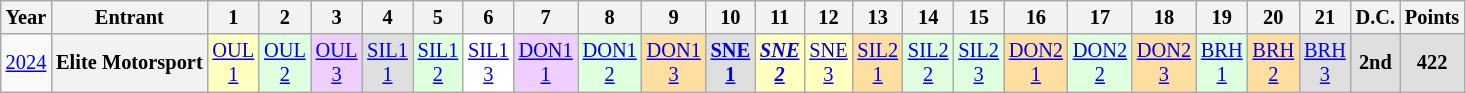<table class="wikitable" style="text-align:center; font-size:85%;">
<tr>
<th>Year</th>
<th>Entrant</th>
<th>1</th>
<th>2</th>
<th>3</th>
<th>4</th>
<th>5</th>
<th>6</th>
<th>7</th>
<th>8</th>
<th>9</th>
<th>10</th>
<th>11</th>
<th>12</th>
<th>13</th>
<th>14</th>
<th>15</th>
<th>16</th>
<th>17</th>
<th>18</th>
<th>19</th>
<th>20</th>
<th>21</th>
<th>D.C.</th>
<th>Points</th>
</tr>
<tr>
<td scope="row"><a href='#'>2024</a></td>
<th nowrap>Elite Motorsport</th>
<td style="background:#FFFFBF;"><a href='#'>OUL<br>1</a><br></td>
<td style="background:#DFFFDF;"><a href='#'>OUL<br>2</a><br></td>
<td style="background:#EFCFFF;"><a href='#'>OUL<br>3</a><br></td>
<td style="background:#DFDFDF;"><a href='#'>SIL1<br>1</a><br></td>
<td style="background:#DFFFDF;"><a href='#'>SIL1<br>2</a><br></td>
<td style="background:#FFFFFF;"><a href='#'>SIL1<br>3</a><br></td>
<td style="background:#EFCFFF;"><a href='#'>DON1<br>1</a><br></td>
<td style="background:#DFFFDF;"><a href='#'>DON1<br>2</a><br></td>
<td style="background:#FFDF9F;"><a href='#'>DON1<br>3</a><br></td>
<td style="background:#DFDFDF;"><strong><a href='#'>SNE<br>1</a></strong><br></td>
<td style="background:#FFFFBF;"><strong><em><a href='#'>SNE<br>2</a></em></strong><br></td>
<td style="background:#FFFFBF;"><a href='#'>SNE<br>3</a><br></td>
<td style="background:#FFDF9F;"><a href='#'>SIL2<br>1</a><br></td>
<td style="background:#DFFFDF;"><a href='#'>SIL2<br>2</a><br></td>
<td style="background:#DFFFDF;"><a href='#'>SIL2<br>3</a><br></td>
<td style="background:#FFDF9F;"><a href='#'>DON2<br>1</a><br></td>
<td style="background:#DFFFDF;"><a href='#'>DON2<br>2</a><br></td>
<td style="background:#FFDF9F;"><a href='#'>DON2<br>3</a><br></td>
<td style="background:#DFFFDF;"><a href='#'>BRH<br>1</a><br></td>
<td style="background:#FFDF9F;"><a href='#'>BRH<br>2</a><br></td>
<td style="background:#DFDFDF;"><a href='#'>BRH<br>3</a><br></td>
<th style="background:#DFDFDF;">2nd</th>
<th style="background:#DFDFDF;">422</th>
</tr>
</table>
